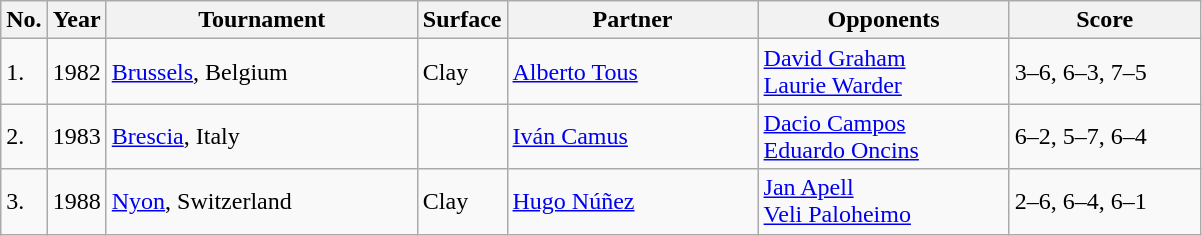<table class="sortable wikitable">
<tr>
<th width=10>No.</th>
<th width=30>Year</th>
<th width=200>Tournament</th>
<th width=50>Surface</th>
<th width=160>Partner</th>
<th width=160>Opponents</th>
<th width=120 class="unsortable">Score</th>
</tr>
<tr>
<td>1.</td>
<td>1982</td>
<td><a href='#'>Brussels</a>, Belgium</td>
<td>Clay</td>
<td> <a href='#'>Alberto Tous</a></td>
<td> <a href='#'>David Graham</a><br> <a href='#'>Laurie Warder</a></td>
<td>3–6, 6–3, 7–5</td>
</tr>
<tr>
<td>2.</td>
<td>1983</td>
<td><a href='#'>Brescia</a>, Italy</td>
<td></td>
<td> <a href='#'>Iván Camus</a></td>
<td> <a href='#'>Dacio Campos</a><br> <a href='#'>Eduardo Oncins</a></td>
<td>6–2, 5–7, 6–4</td>
</tr>
<tr>
<td>3.</td>
<td>1988</td>
<td><a href='#'>Nyon</a>, Switzerland</td>
<td>Clay</td>
<td> <a href='#'>Hugo Núñez</a></td>
<td> <a href='#'>Jan Apell</a><br> <a href='#'>Veli Paloheimo</a></td>
<td>2–6, 6–4, 6–1</td>
</tr>
</table>
